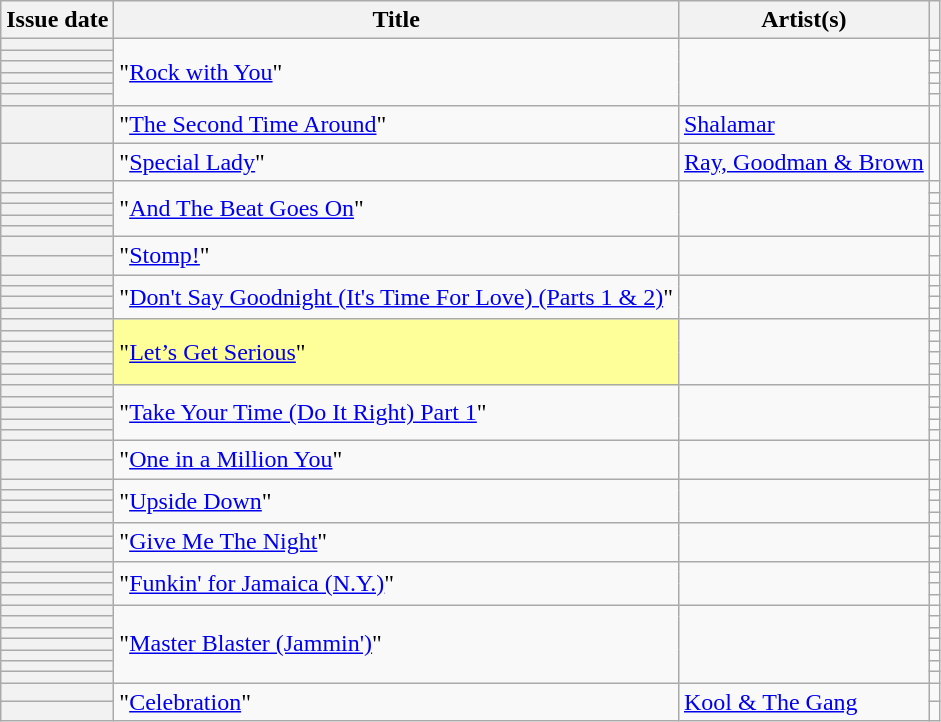<table class="wikitable sortable plainrowheaders">
<tr>
<th scope="col">Issue date</th>
<th scope="col">Title</th>
<th scope="col">Artist(s)</th>
<th scope="col" class="unsortable"></th>
</tr>
<tr>
<th scope=row></th>
<td rowspan="6">"<a href='#'>Rock with You</a>"</td>
<td rowspan="6"></td>
<td align=center></td>
</tr>
<tr>
<th scope=row></th>
<td align=center></td>
</tr>
<tr>
<th scope=row></th>
<td align=center></td>
</tr>
<tr>
<th scope=row></th>
<td align=center></td>
</tr>
<tr>
<th scope=row></th>
<td align=center></td>
</tr>
<tr>
<th scope=row></th>
<td align=center></td>
</tr>
<tr>
<th scope=row></th>
<td>"<a href='#'>The Second Time Around</a>"</td>
<td><a href='#'>Shalamar</a></td>
<td align=center></td>
</tr>
<tr>
<th scope=row></th>
<td>"<a href='#'>Special Lady</a>"</td>
<td><a href='#'>Ray, Goodman & Brown</a></td>
<td align=center></td>
</tr>
<tr>
<th scope=row></th>
<td rowspan="5">"<a href='#'>And The Beat Goes On</a>"</td>
<td rowspan="5"></td>
<td align=center></td>
</tr>
<tr>
<th scope=row></th>
<td align=center></td>
</tr>
<tr>
<th scope=row></th>
<td align=center></td>
</tr>
<tr>
<th scope=row></th>
<td align=center></td>
</tr>
<tr>
<th scope=row></th>
<td align=center></td>
</tr>
<tr>
<th scope=row></th>
<td rowspan="2">"<a href='#'>Stomp!</a>"</td>
<td rowspan="2"></td>
<td align=center></td>
</tr>
<tr>
<th scope=row></th>
<td align=center></td>
</tr>
<tr>
<th scope=row></th>
<td rowspan="4">"<a href='#'>Don't Say Goodnight (It's Time For Love) (Parts 1 & 2)</a>"</td>
<td rowspan="4"></td>
<td align=center></td>
</tr>
<tr>
<th scope=row></th>
<td align=center></td>
</tr>
<tr>
<th scope=row></th>
<td align=center></td>
</tr>
<tr>
<th scope=row></th>
<td align=center></td>
</tr>
<tr>
<th scope=row></th>
<td bgcolor=#FFFF99 rowspan="6">"<a href='#'>Let’s Get Serious</a>" </td>
<td rowspan="6"></td>
<td align=center></td>
</tr>
<tr>
<th scope=row></th>
<td align=center></td>
</tr>
<tr>
<th scope=row></th>
<td align=center></td>
</tr>
<tr>
<th scope=row></th>
<td align=center></td>
</tr>
<tr>
<th scope=row></th>
<td align=center></td>
</tr>
<tr>
<th scope=row></th>
<td align=center></td>
</tr>
<tr>
<th scope=row></th>
<td rowspan="5">"<a href='#'>Take Your Time (Do It Right) Part 1</a>"</td>
<td rowspan="5"></td>
<td align=center></td>
</tr>
<tr>
<th scope=row></th>
<td align=center></td>
</tr>
<tr>
<th scope=row></th>
<td align=center></td>
</tr>
<tr>
<th scope=row></th>
<td align=center></td>
</tr>
<tr>
<th scope=row></th>
<td align=center></td>
</tr>
<tr>
<th scope=row></th>
<td rowspan="2">"<a href='#'>One in a Million You</a>"</td>
<td rowspan="2"></td>
<td align=center></td>
</tr>
<tr>
<th scope=row></th>
<td align=center></td>
</tr>
<tr>
<th scope=row></th>
<td rowspan="4">"<a href='#'>Upside Down</a>"</td>
<td rowspan="4"></td>
<td align=center></td>
</tr>
<tr>
<th scope=row></th>
<td align=center></td>
</tr>
<tr>
<th scope=row></th>
<td align=center></td>
</tr>
<tr>
<th scope=row></th>
<td align=center></td>
</tr>
<tr>
<th scope=row></th>
<td rowspan="3">"<a href='#'>Give Me The Night</a>"</td>
<td rowspan="3"></td>
<td align=center></td>
</tr>
<tr>
<th scope=row></th>
<td align=center></td>
</tr>
<tr>
<th scope=row></th>
<td align=center></td>
</tr>
<tr>
<th scope=row></th>
<td rowspan="4">"<a href='#'>Funkin' for Jamaica (N.Y.)</a>"</td>
<td rowspan="4"></td>
<td align=center></td>
</tr>
<tr>
<th scope=row></th>
<td align=center></td>
</tr>
<tr>
<th scope=row></th>
<td align=center></td>
</tr>
<tr>
<th scope=row></th>
<td align=center></td>
</tr>
<tr>
<th scope=row></th>
<td rowspan="7">"<a href='#'>Master Blaster (Jammin')</a>"</td>
<td rowspan="7"></td>
<td align=center></td>
</tr>
<tr>
<th scope=row></th>
<td align=center></td>
</tr>
<tr>
<th scope=row></th>
<td align=center></td>
</tr>
<tr>
<th scope=row></th>
<td align=center></td>
</tr>
<tr>
<th scope=row></th>
<td align=center></td>
</tr>
<tr>
<th scope=row></th>
<td align=center></td>
</tr>
<tr>
<th scope=row></th>
<td align=center></td>
</tr>
<tr>
<th scope=row></th>
<td rowspan="2">"<a href='#'>Celebration</a>"</td>
<td rowspan="2"><a href='#'>Kool & The Gang</a></td>
<td align=center></td>
</tr>
<tr>
<th scope=row></th>
<td align=center></td>
</tr>
</table>
